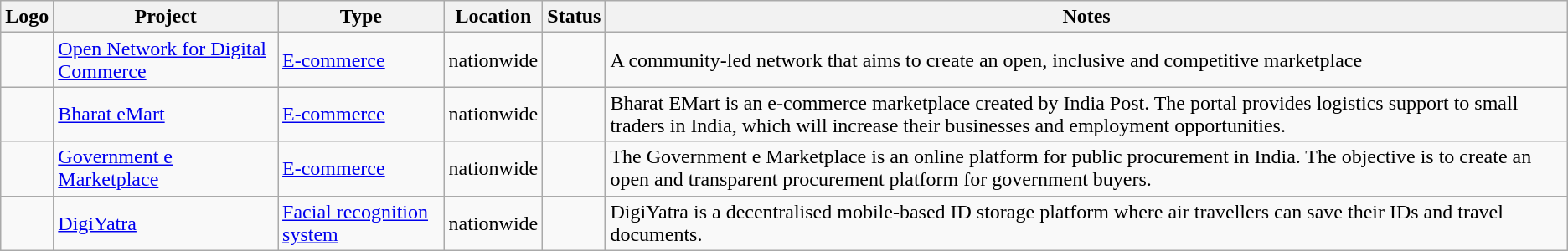<table class="wikitable sortable">
<tr>
<th>Logo</th>
<th>Project</th>
<th>Type</th>
<th>Location</th>
<th>Status</th>
<th>Notes</th>
</tr>
<tr>
<td></td>
<td><a href='#'>Open Network for Digital Commerce</a></td>
<td><a href='#'>E-commerce</a></td>
<td>nationwide</td>
<td></td>
<td>A community-led network that aims to create an open, inclusive and competitive marketplace</td>
</tr>
<tr>
<td></td>
<td><a href='#'>Bharat eMart</a></td>
<td><a href='#'>E-commerce</a></td>
<td>nationwide</td>
<td></td>
<td>Bharat EMart is an e-commerce marketplace created by India Post. The portal provides logistics support to small traders in India, which will increase their businesses and employment opportunities.</td>
</tr>
<tr>
<td></td>
<td><a href='#'>Government e Marketplace</a></td>
<td><a href='#'>E-commerce</a></td>
<td>nationwide</td>
<td></td>
<td>The Government e Marketplace is an online platform for public procurement in India. The objective is to create an open and transparent procurement platform for government buyers.</td>
</tr>
<tr>
<td></td>
<td><a href='#'>DigiYatra</a></td>
<td><a href='#'>Facial recognition system</a></td>
<td>nationwide</td>
<td></td>
<td>DigiYatra is a decentralised mobile-based ID storage platform where air travellers can save their IDs and travel documents.</td>
</tr>
</table>
